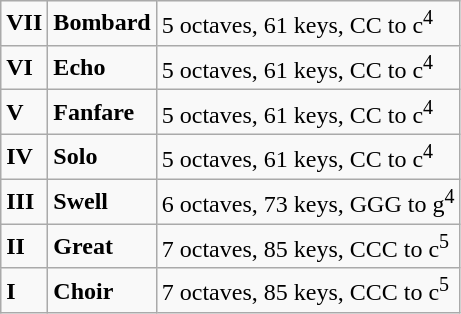<table class="wikitable">
<tr>
<td><strong>VII</strong></td>
<td><strong>Bombard</strong></td>
<td>5 octaves, 61 keys, CC to c<sup>4</sup></td>
</tr>
<tr>
<td><strong>VI</strong></td>
<td><strong>Echo</strong></td>
<td>5 octaves, 61 keys, CC to c<sup>4</sup></td>
</tr>
<tr>
<td><strong>V</strong></td>
<td><strong>Fanfare</strong></td>
<td>5 octaves, 61 keys, CC to c<sup>4</sup></td>
</tr>
<tr>
<td><strong>IV</strong></td>
<td><strong>Solo</strong></td>
<td>5 octaves, 61 keys, CC to c<sup>4</sup></td>
</tr>
<tr>
<td><strong>III</strong></td>
<td><strong>Swell</strong></td>
<td>6 octaves, 73 keys, GGG to g<sup>4</sup></td>
</tr>
<tr>
<td><strong>II</strong></td>
<td><strong>Great</strong></td>
<td>7 octaves, 85 keys, CCC to c<sup>5</sup></td>
</tr>
<tr>
<td><strong>I</strong></td>
<td><strong>Choir</strong></td>
<td>7 octaves, 85 keys, CCC to c<sup>5</sup></td>
</tr>
</table>
